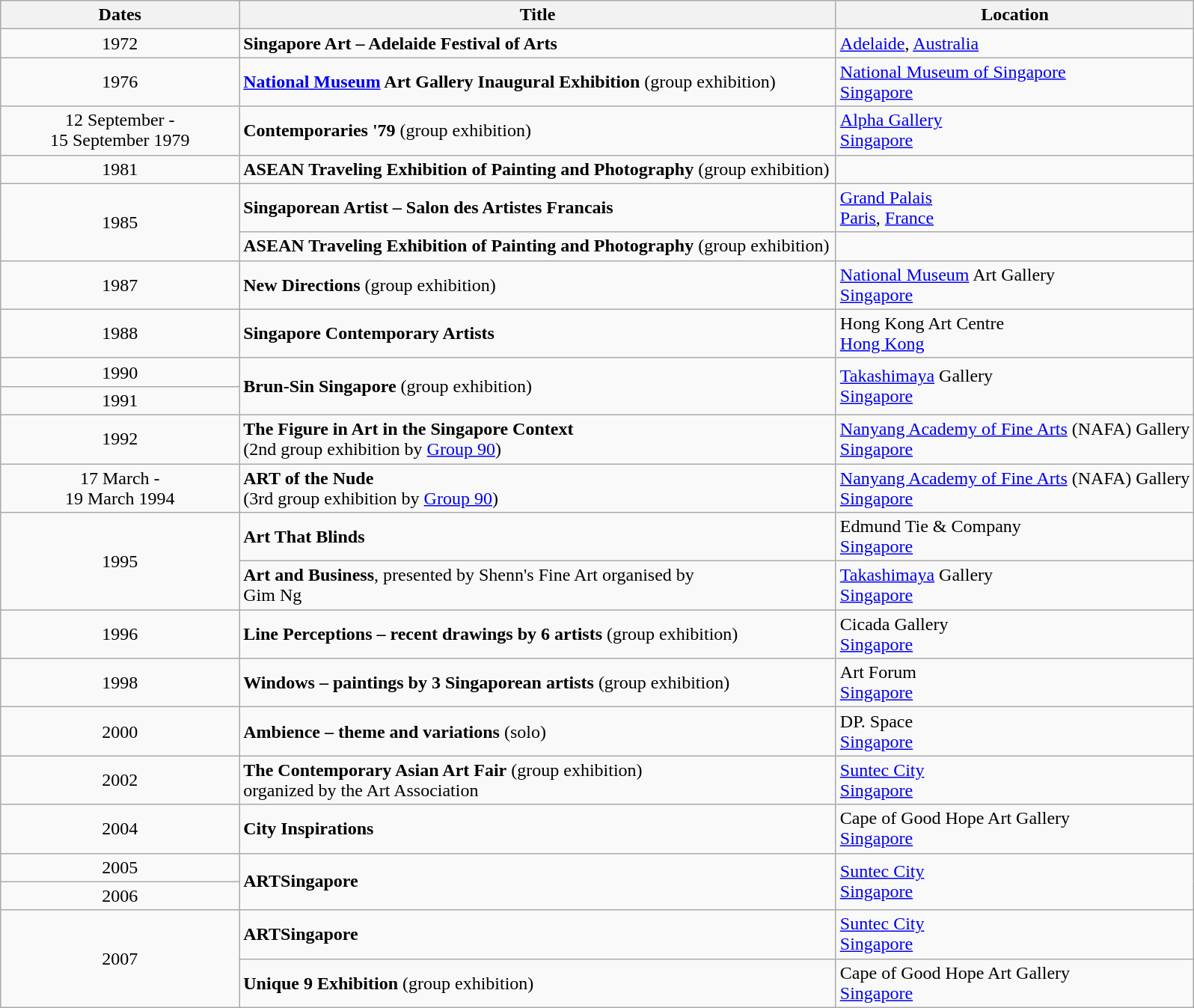<table class="wikitable">
<tr>
<th width=20%>Dates</th>
<th width=50%>Title</th>
<th width=30%>Location</th>
</tr>
<tr>
<td align=center>1972</td>
<td><strong>Singapore Art – Adelaide Festival of Arts</strong></td>
<td><a href='#'>Adelaide</a>, <a href='#'>Australia</a></td>
</tr>
<tr>
<td align=center>1976</td>
<td><strong><a href='#'>National Museum</a> Art Gallery Inaugural Exhibition</strong> (group exhibition)</td>
<td><a href='#'>National Museum of Singapore</a><br><a href='#'>Singapore</a></td>
</tr>
<tr>
<td align=center>12 September -<br>15 September 1979</td>
<td><strong>Contemporaries '79</strong> (group exhibition)</td>
<td><a href='#'>Alpha Gallery</a><br><a href='#'>Singapore</a></td>
</tr>
<tr>
<td align=center>1981</td>
<td><strong>ASEAN Traveling Exhibition of Painting and Photography</strong> (group exhibition)</td>
</tr>
<tr>
<td align=center rowspan=2>1985</td>
<td><strong>Singaporean Artist – Salon des Artistes Francais</strong></td>
<td><a href='#'>Grand Palais</a><br><a href='#'>Paris</a>, <a href='#'>France</a></td>
</tr>
<tr>
<td><strong>ASEAN Traveling Exhibition of Painting and Photography</strong> (group exhibition)</td>
</tr>
<tr>
<td align=center>1987</td>
<td><strong>New Directions</strong> (group exhibition)</td>
<td><a href='#'>National Museum</a> Art Gallery<br><a href='#'>Singapore</a></td>
</tr>
<tr>
<td align=center>1988</td>
<td><strong>Singapore Contemporary Artists</strong></td>
<td>Hong Kong Art Centre<br><a href='#'>Hong Kong</a></td>
</tr>
<tr>
<td align=center>1990</td>
<td rowspan="2" colspan="1"><strong>Brun-Sin Singapore</strong> (group exhibition)</td>
<td rowspan="2" colspan="1"><a href='#'>Takashimaya</a> Gallery<br><a href='#'>Singapore</a></td>
</tr>
<tr>
<td align=center>1991</td>
</tr>
<tr>
<td align=center>1992</td>
<td><strong>The Figure in Art in the Singapore Context</strong><br>(2nd group exhibition by <a href='#'>Group 90</a>)</td>
<td><a href='#'>Nanyang Academy of Fine Arts</a> (NAFA) Gallery<br><a href='#'>Singapore</a></td>
</tr>
<tr>
<td align=center>17 March -<br> 19 March 1994</td>
<td><strong>ART of the Nude</strong><br>(3rd group exhibition by <a href='#'>Group 90</a>)</td>
<td><a href='#'>Nanyang Academy of Fine Arts</a> (NAFA) Gallery<br><a href='#'>Singapore</a></td>
</tr>
<tr>
<td align=center rowspan=2>1995</td>
<td><strong>Art That Blinds</strong></td>
<td>Edmund Tie & Company<br><a href='#'>Singapore</a></td>
</tr>
<tr>
<td><strong>Art and Business</strong>, presented by Shenn's Fine Art organised by<br>Gim Ng</td>
<td><a href='#'>Takashimaya</a> Gallery<br><a href='#'>Singapore</a></td>
</tr>
<tr>
<td align=center>1996</td>
<td><strong>Line Perceptions – recent drawings by 6 artists</strong> (group exhibition)</td>
<td>Cicada Gallery<br><a href='#'>Singapore</a></td>
</tr>
<tr>
<td align=center>1998</td>
<td><strong>Windows – paintings by 3 Singaporean artists</strong> (group exhibition)</td>
<td>Art Forum<br><a href='#'>Singapore</a></td>
</tr>
<tr>
<td align=center>2000</td>
<td><strong>Ambience – theme and variations</strong> (solo)</td>
<td>DP. Space<br><a href='#'>Singapore</a></td>
</tr>
<tr>
<td align=center>2002</td>
<td><strong>The Contemporary Asian Art Fair</strong> (group exhibition)<br>organized by the Art Association</td>
<td><a href='#'>Suntec City</a><br><a href='#'>Singapore</a></td>
</tr>
<tr>
<td align=center>2004</td>
<td><strong>City Inspirations</strong></td>
<td>Cape of Good Hope Art Gallery<br><a href='#'>Singapore</a></td>
</tr>
<tr>
<td align=center>2005</td>
<td rowspan="2" colspan="1"><strong>ARTSingapore</strong></td>
<td rowspan="2" colspan="1"><a href='#'>Suntec City</a><br><a href='#'>Singapore</a></td>
</tr>
<tr>
<td align=center>2006</td>
</tr>
<tr>
<td align=center rowspan=2>2007</td>
<td><strong>ARTSingapore</strong></td>
<td><a href='#'>Suntec City</a><br><a href='#'>Singapore</a></td>
</tr>
<tr>
<td><strong>Unique 9 Exhibition</strong> (group exhibition)</td>
<td>Cape of Good Hope Art Gallery<br><a href='#'>Singapore</a></td>
</tr>
</table>
